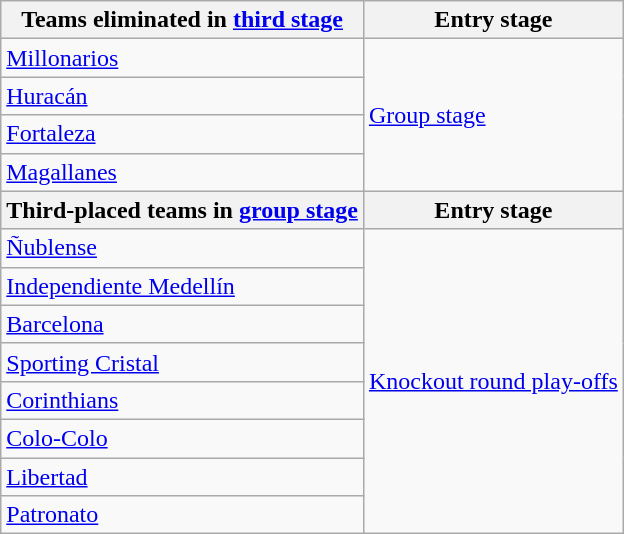<table class="wikitable">
<tr>
<th>Teams eliminated in <a href='#'>third stage</a></th>
<th>Entry stage</th>
</tr>
<tr>
<td> <a href='#'>Millonarios</a></td>
<td rowspan=4><a href='#'>Group stage</a></td>
</tr>
<tr>
<td> <a href='#'>Huracán</a></td>
</tr>
<tr>
<td> <a href='#'>Fortaleza</a></td>
</tr>
<tr>
<td> <a href='#'>Magallanes</a></td>
</tr>
<tr>
<th>Third-placed teams in <a href='#'>group stage</a></th>
<th>Entry stage</th>
</tr>
<tr>
<td> <a href='#'>Ñublense</a></td>
<td rowspan=8><a href='#'>Knockout round play-offs</a></td>
</tr>
<tr>
<td> <a href='#'>Independiente Medellín</a></td>
</tr>
<tr>
<td> <a href='#'>Barcelona</a></td>
</tr>
<tr>
<td> <a href='#'>Sporting Cristal</a></td>
</tr>
<tr>
<td> <a href='#'>Corinthians</a></td>
</tr>
<tr>
<td> <a href='#'>Colo-Colo</a></td>
</tr>
<tr>
<td> <a href='#'>Libertad</a></td>
</tr>
<tr>
<td> <a href='#'>Patronato</a></td>
</tr>
</table>
